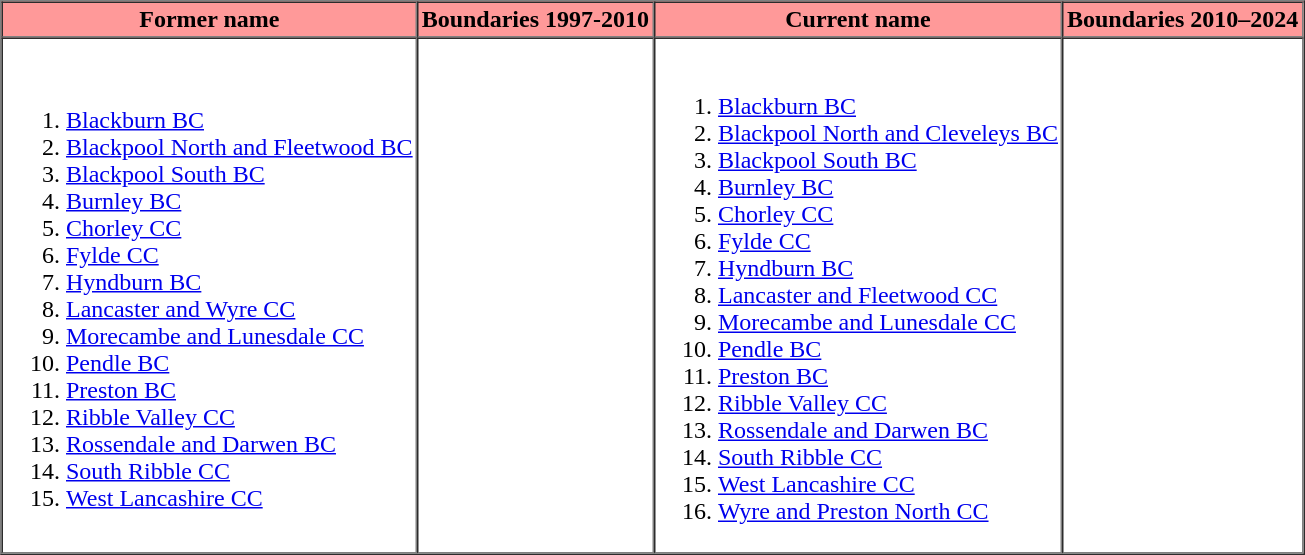<table border=1 cellpadding="2" cellspacing="0">
<tr>
<th bgcolor="#ff9999">Former name</th>
<th bgcolor="#ff9999">Boundaries 1997-2010</th>
<th bgcolor="#ff9999">Current name</th>
<th bgcolor="#ff9999">Boundaries 2010–2024</th>
</tr>
<tr>
<td><br><ol><li><a href='#'>Blackburn BC</a></li><li><a href='#'>Blackpool North and Fleetwood BC</a></li><li><a href='#'>Blackpool South BC</a></li><li><a href='#'>Burnley BC</a></li><li><a href='#'>Chorley CC</a></li><li><a href='#'>Fylde CC</a></li><li><a href='#'>Hyndburn BC</a></li><li><a href='#'>Lancaster and Wyre CC</a></li><li><a href='#'>Morecambe and Lunesdale CC</a></li><li><a href='#'>Pendle BC</a></li><li><a href='#'>Preston BC</a></li><li><a href='#'>Ribble Valley CC</a></li><li><a href='#'>Rossendale and Darwen BC</a></li><li><a href='#'>South Ribble CC</a></li><li><a href='#'>West Lancashire CC</a></li></ol></td>
<td></td>
<td><br><ol><li><a href='#'>Blackburn BC</a></li><li><a href='#'>Blackpool North and Cleveleys BC</a></li><li><a href='#'>Blackpool South BC</a></li><li><a href='#'>Burnley BC</a></li><li><a href='#'>Chorley CC</a></li><li><a href='#'>Fylde CC</a></li><li><a href='#'>Hyndburn BC</a></li><li><a href='#'>Lancaster and Fleetwood CC</a></li><li><a href='#'>Morecambe and Lunesdale CC</a></li><li><a href='#'>Pendle BC</a></li><li><a href='#'>Preston BC</a></li><li><a href='#'>Ribble Valley CC</a></li><li><a href='#'>Rossendale and Darwen BC</a></li><li><a href='#'>South Ribble CC</a></li><li><a href='#'>West Lancashire CC</a></li><li><a href='#'>Wyre and Preston North CC</a></li></ol></td>
<td></td>
</tr>
<tr>
</tr>
</table>
